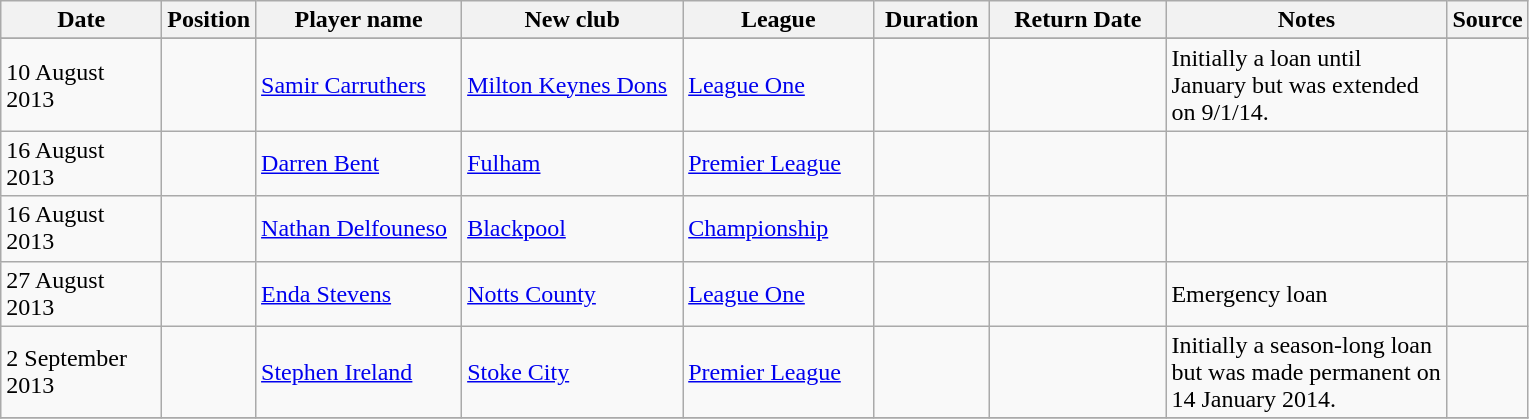<table class="wikitable">
<tr>
<th width=100>Date</th>
<th width=20>Position</th>
<th width=130>Player name</th>
<th width=140>New club</th>
<th width=120>League</th>
<th width=70>Duration</th>
<th width=110>Return Date</th>
<th width=180>Notes</th>
<th width=10>Source</th>
</tr>
<tr>
</tr>
<tr>
<td>10 August 2013</td>
<td></td>
<td> <a href='#'>Samir Carruthers</a></td>
<td> <a href='#'>Milton Keynes Dons</a></td>
<td> <a href='#'>League One</a></td>
<td></td>
<td></td>
<td>Initially a loan until January but was extended on 9/1/14.</td>
<td></td>
</tr>
<tr>
<td>16 August 2013</td>
<td></td>
<td> <a href='#'>Darren Bent</a></td>
<td> <a href='#'>Fulham</a></td>
<td> <a href='#'>Premier League</a></td>
<td></td>
<td></td>
<td></td>
<td></td>
</tr>
<tr>
<td>16 August 2013</td>
<td></td>
<td> <a href='#'>Nathan Delfouneso</a></td>
<td> <a href='#'>Blackpool</a></td>
<td> <a href='#'>Championship</a></td>
<td></td>
<td></td>
<td></td>
<td></td>
</tr>
<tr>
<td>27 August 2013</td>
<td></td>
<td> <a href='#'>Enda Stevens</a></td>
<td> <a href='#'>Notts County</a></td>
<td> <a href='#'>League One</a></td>
<td></td>
<td></td>
<td>Emergency loan</td>
<td></td>
</tr>
<tr>
<td>2 September 2013</td>
<td></td>
<td> <a href='#'>Stephen Ireland</a></td>
<td> <a href='#'>Stoke City</a></td>
<td> <a href='#'>Premier League</a></td>
<td></td>
<td></td>
<td>Initially a season-long loan but was made permanent on 14 January 2014.</td>
<td><br></td>
</tr>
<tr>
</tr>
</table>
